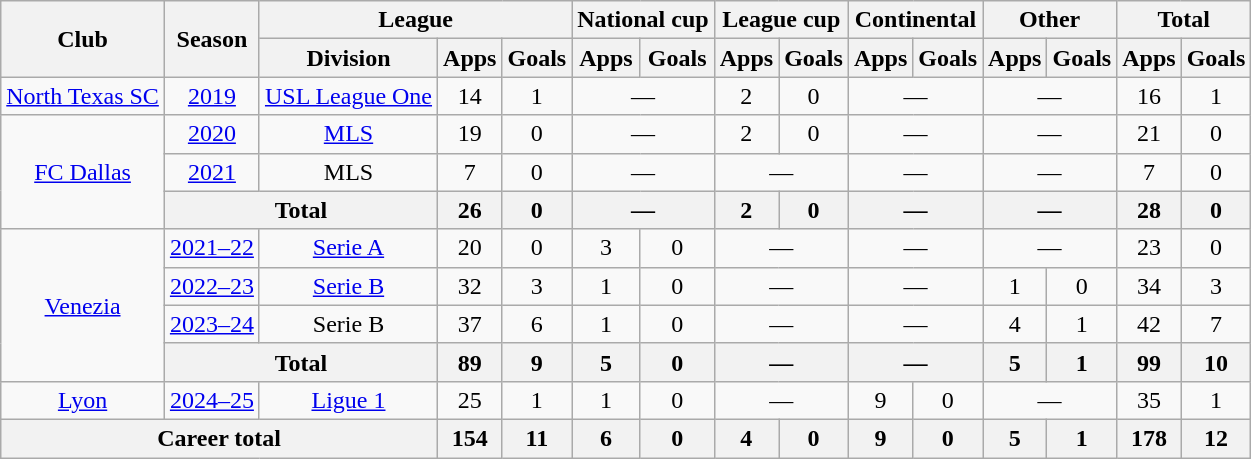<table class="wikitable" style="text-align:center">
<tr>
<th rowspan="2">Club</th>
<th rowspan="2">Season</th>
<th colspan="3">League</th>
<th colspan="2">National cup</th>
<th colspan="2">League cup</th>
<th colspan="2">Continental</th>
<th colspan="2">Other</th>
<th colspan="2">Total</th>
</tr>
<tr>
<th>Division</th>
<th>Apps</th>
<th>Goals</th>
<th>Apps</th>
<th>Goals</th>
<th>Apps</th>
<th>Goals</th>
<th>Apps</th>
<th>Goals</th>
<th>Apps</th>
<th>Goals</th>
<th>Apps</th>
<th>Goals</th>
</tr>
<tr>
<td><a href='#'>North Texas SC</a></td>
<td><a href='#'>2019</a></td>
<td><a href='#'>USL League One</a></td>
<td>14</td>
<td>1</td>
<td colspan="2">—</td>
<td>2</td>
<td>0</td>
<td colspan="2">—</td>
<td colspan="2">—</td>
<td>16</td>
<td>1</td>
</tr>
<tr>
<td rowspan="3"><a href='#'>FC Dallas</a></td>
<td><a href='#'>2020</a></td>
<td><a href='#'>MLS</a></td>
<td>19</td>
<td>0</td>
<td colspan="2">—</td>
<td>2</td>
<td>0</td>
<td colspan="2">—</td>
<td colspan="2">—</td>
<td>21</td>
<td>0</td>
</tr>
<tr>
<td><a href='#'>2021</a></td>
<td>MLS</td>
<td>7</td>
<td>0</td>
<td colspan="2">—</td>
<td colspan="2">—</td>
<td colspan="2">—</td>
<td colspan="2">—</td>
<td>7</td>
<td>0</td>
</tr>
<tr>
<th colspan="2">Total</th>
<th>26</th>
<th>0</th>
<th colspan="2">—</th>
<th>2</th>
<th>0</th>
<th colspan="2">—</th>
<th colspan="2">—</th>
<th>28</th>
<th>0</th>
</tr>
<tr>
<td rowspan="4"><a href='#'>Venezia</a></td>
<td><a href='#'>2021–22</a></td>
<td><a href='#'>Serie A</a></td>
<td>20</td>
<td>0</td>
<td>3</td>
<td>0</td>
<td colspan="2">—</td>
<td colspan="2">—</td>
<td colspan="2">—</td>
<td>23</td>
<td>0</td>
</tr>
<tr>
<td><a href='#'>2022–23</a></td>
<td><a href='#'>Serie B</a></td>
<td>32</td>
<td>3</td>
<td>1</td>
<td>0</td>
<td colspan="2">—</td>
<td colspan="2">—</td>
<td>1</td>
<td>0</td>
<td>34</td>
<td>3</td>
</tr>
<tr>
<td><a href='#'>2023–24</a></td>
<td>Serie B</td>
<td>37</td>
<td>6</td>
<td>1</td>
<td>0</td>
<td colspan="2">—</td>
<td colspan="2">—</td>
<td>4</td>
<td>1</td>
<td>42</td>
<td>7</td>
</tr>
<tr>
<th colspan="2">Total</th>
<th>89</th>
<th>9</th>
<th>5</th>
<th>0</th>
<th colspan="2">—</th>
<th colspan="2">—</th>
<th>5</th>
<th>1</th>
<th>99</th>
<th>10</th>
</tr>
<tr>
<td><a href='#'>Lyon</a></td>
<td><a href='#'>2024–25</a></td>
<td><a href='#'>Ligue 1</a></td>
<td>25</td>
<td>1</td>
<td>1</td>
<td>0</td>
<td colspan="2">—</td>
<td>9</td>
<td>0</td>
<td colspan="2">—</td>
<td>35</td>
<td>1</td>
</tr>
<tr>
<th colspan="3">Career total</th>
<th>154</th>
<th>11</th>
<th>6</th>
<th>0</th>
<th>4</th>
<th>0</th>
<th>9</th>
<th>0</th>
<th>5</th>
<th>1</th>
<th>178</th>
<th>12</th>
</tr>
</table>
